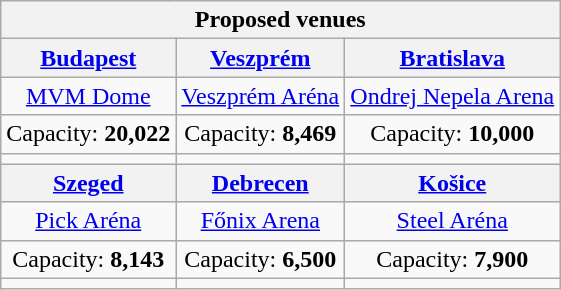<table class="wikitable" style="text-align:center">
<tr>
<th colspan="3"><strong>Proposed venues</strong></th>
</tr>
<tr>
<th> <a href='#'>Budapest</a></th>
<th> <a href='#'>Veszprém</a></th>
<th> <a href='#'>Bratislava</a></th>
</tr>
<tr>
<td><a href='#'>MVM Dome</a></td>
<td><a href='#'>Veszprém Aréna</a></td>
<td><a href='#'>Ondrej Nepela Arena</a></td>
</tr>
<tr>
<td>Capacity: <strong>20,022</strong></td>
<td>Capacity: <strong>8,469</strong></td>
<td>Capacity: <strong>10,000</strong></td>
</tr>
<tr>
<td></td>
<td></td>
<td></td>
</tr>
<tr>
<th> <a href='#'>Szeged</a></th>
<th> <a href='#'>Debrecen</a></th>
<th> <a href='#'>Košice</a></th>
</tr>
<tr>
<td><a href='#'>Pick Aréna</a></td>
<td><a href='#'>Főnix Arena</a></td>
<td><a href='#'>Steel Aréna</a></td>
</tr>
<tr>
<td>Capacity: <strong>8,143</strong></td>
<td>Capacity: <strong>6,500</strong></td>
<td>Capacity: <strong>7,900</strong></td>
</tr>
<tr>
<td></td>
<td></td>
<td></td>
</tr>
</table>
